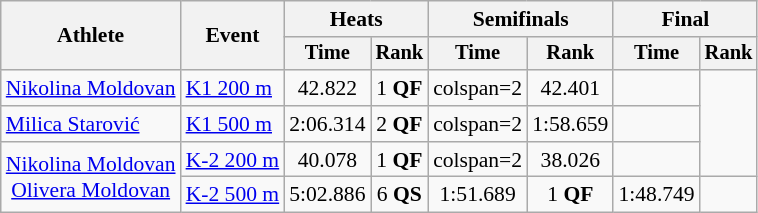<table class=wikitable style="font-size:90%;">
<tr>
<th rowspan=2>Athlete</th>
<th rowspan=2>Event</th>
<th colspan=2>Heats</th>
<th colspan=2>Semifinals</th>
<th colspan=2>Final</th>
</tr>
<tr style="font-size:95%">
<th>Time</th>
<th>Rank</th>
<th>Time</th>
<th>Rank</th>
<th>Time</th>
<th>Rank</th>
</tr>
<tr align=center>
<td align=left><a href='#'>Nikolina Moldovan</a></td>
<td align=left><a href='#'>K1 200 m</a></td>
<td>42.822</td>
<td>1 <strong>QF</strong></td>
<td>colspan=2 </td>
<td>42.401</td>
<td></td>
</tr>
<tr align=center>
<td align=left><a href='#'>Milica Starović</a></td>
<td align=left><a href='#'>K1 500 m</a></td>
<td>2:06.314</td>
<td>2 <strong>QF</strong></td>
<td>colspan=2 </td>
<td>1:58.659</td>
<td></td>
</tr>
<tr align=center>
<td rowspan=2><a href='#'>Nikolina Moldovan</a><br><a href='#'>Olivera Moldovan</a></td>
<td align=left><a href='#'>K-2 200 m</a></td>
<td>40.078</td>
<td>1 <strong>QF</strong></td>
<td>colspan=2 </td>
<td>38.026</td>
<td></td>
</tr>
<tr align=center>
<td align=left><a href='#'>K-2 500 m</a></td>
<td>5:02.886</td>
<td>6 <strong>QS</strong></td>
<td>1:51.689</td>
<td>1 <strong>QF</strong></td>
<td>1:48.749</td>
<td></td>
</tr>
</table>
